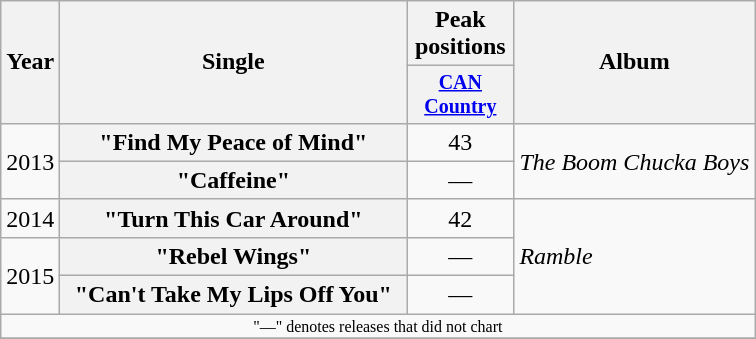<table class="wikitable plainrowheaders" style="text-align:center;">
<tr>
<th rowspan="2">Year</th>
<th rowspan="2" style="width:14em;">Single</th>
<th>Peak positions</th>
<th rowspan="2">Album</th>
</tr>
<tr style="font-size:smaller;">
<th width="65"><a href='#'>CAN Country</a><br></th>
</tr>
<tr>
<td rowspan="2">2013</td>
<th scope="row">"Find My Peace of Mind"</th>
<td>43</td>
<td align="left" rowspan="2"><em>The Boom Chucka Boys</em></td>
</tr>
<tr>
<th scope="row">"Caffeine"</th>
<td>—</td>
</tr>
<tr>
<td>2014</td>
<th scope="row">"Turn This Car Around"</th>
<td>42</td>
<td align="left" rowspan="3"><em>Ramble</em></td>
</tr>
<tr>
<td rowspan="2">2015</td>
<th scope="row">"Rebel Wings"</th>
<td>—</td>
</tr>
<tr>
<th scope="row">"Can't Take My Lips Off You"</th>
<td>—</td>
</tr>
<tr>
<td colspan="4" style="font-size:8pt">"—" denotes releases that did not chart</td>
</tr>
<tr>
</tr>
</table>
